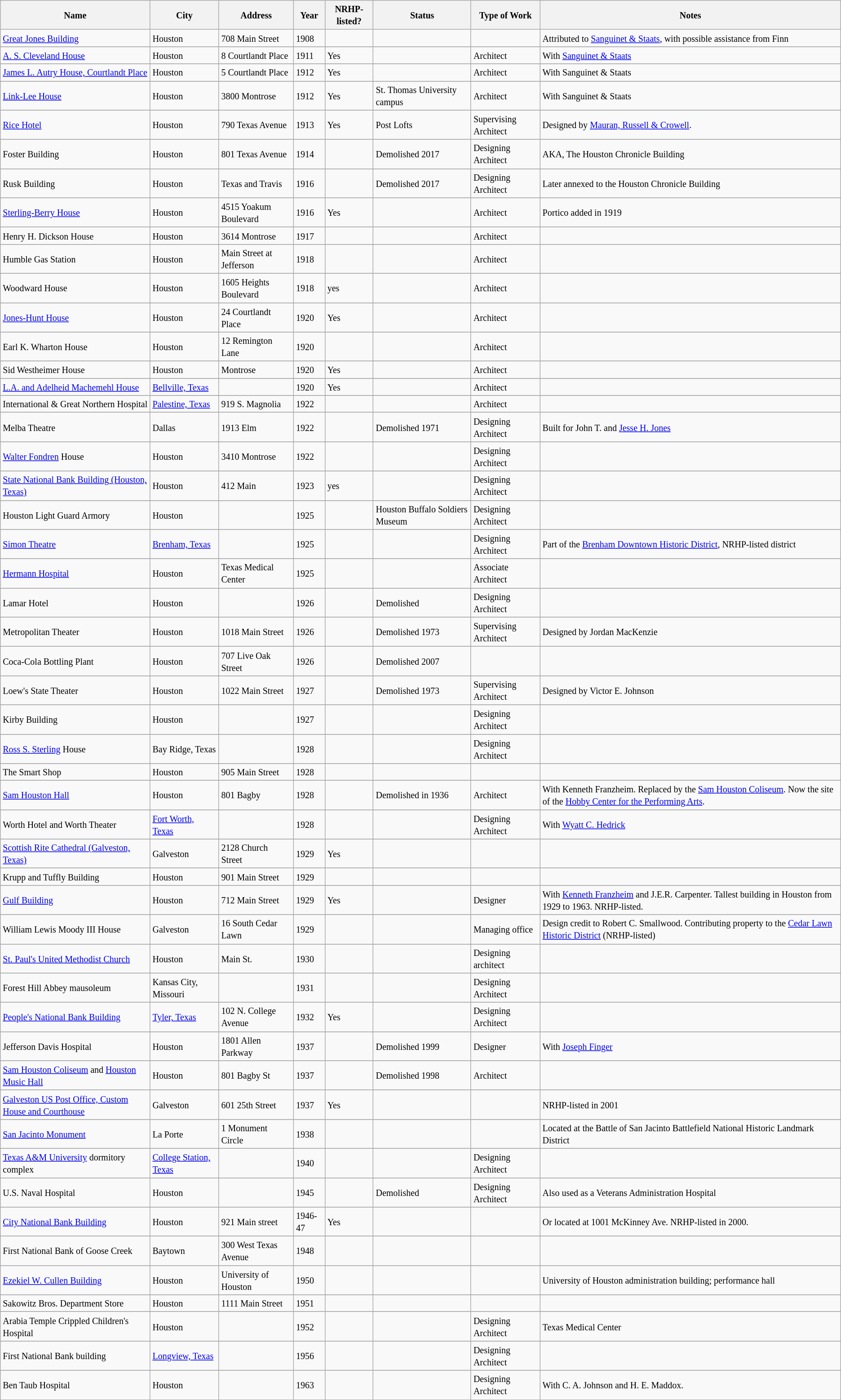<table class="wikitable">
<tr>
<th><small>Name</small></th>
<th><small>City</small></th>
<th><small>Address</small></th>
<th><small>Year</small></th>
<th><small>NRHP-listed?</small></th>
<th><small>Status</small></th>
<th><small>Type of Work</small></th>
<th><small>Notes</small></th>
</tr>
<tr>
<td><small><a href='#'>Great Jones Building</a></small></td>
<td><small>Houston</small></td>
<td><small>708 Main Street</small></td>
<td><small>1908</small></td>
<td><small></small></td>
<td><small></small></td>
<td><small></small></td>
<td><small>Attributed to <a href='#'>Sanguinet & Staats</a>, with possible assistance from Finn</small></td>
</tr>
<tr>
</tr>
<tr>
<td><small><a href='#'>A. S. Cleveland House</a></small></td>
<td><small>Houston</small></td>
<td><small>8 Courtlandt Place</small></td>
<td><small>1911</small></td>
<td><small>Yes</small></td>
<td><small></small></td>
<td><small>Architect</small></td>
<td><small>With <a href='#'>Sanguinet & Staats</a></small></td>
</tr>
<tr>
</tr>
<tr>
<td><small><a href='#'>James L. Autry House, Courtlandt Place</a></small></td>
<td><small>Houston</small></td>
<td><small>5 Courtlandt Place</small></td>
<td><small>1912</small></td>
<td><small>Yes</small></td>
<td><small></small></td>
<td><small>Architect</small></td>
<td><small>With Sanguinet & Staats</small></td>
</tr>
<tr>
</tr>
<tr>
<td><small><a href='#'>Link-Lee House</a></small></td>
<td><small>Houston</small></td>
<td><small>3800 Montrose</small></td>
<td><small>1912</small></td>
<td><small>Yes</small></td>
<td><small>St. Thomas University campus</small></td>
<td><small>Architect</small></td>
<td><small>With Sanguinet & Staats</small></td>
</tr>
<tr>
</tr>
<tr>
<td><small><a href='#'>Rice Hotel</a></small></td>
<td><small>Houston</small></td>
<td><small>790 Texas Avenue</small></td>
<td><small>1913</small></td>
<td><small>Yes</small></td>
<td><small>Post Lofts</small></td>
<td><small>Supervising Architect</small></td>
<td><small>Designed by <a href='#'>Mauran, Russell & Crowell</a>.</small></td>
</tr>
<tr>
</tr>
<tr>
<td><small>Foster Building</small></td>
<td><small>Houston</small></td>
<td><small>801 Texas Avenue</small></td>
<td><small>1914</small></td>
<td><small></small></td>
<td><small>Demolished 2017</small></td>
<td><small>Designing Architect</small></td>
<td><small>AKA, The Houston Chronicle Building</small></td>
</tr>
<tr>
</tr>
<tr>
<td><small>Rusk Building</small></td>
<td><small>Houston</small></td>
<td><small>Texas and Travis</small></td>
<td><small>1916</small></td>
<td><small></small></td>
<td><small>Demolished 2017</small></td>
<td><small>Designing Architect</small></td>
<td><small>Later annexed to the Houston Chronicle Building</small></td>
</tr>
<tr>
</tr>
<tr>
<td><small><a href='#'>Sterling-Berry House</a></small></td>
<td><small>Houston</small></td>
<td><small>4515 Yoakum Boulevard</small></td>
<td><small>1916</small></td>
<td><small>Yes</small></td>
<td><small></small></td>
<td><small>Architect</small></td>
<td><small>Portico added in 1919</small></td>
</tr>
<tr>
</tr>
<tr>
<td><small>Henry H. Dickson House</small></td>
<td><small>Houston</small></td>
<td><small>3614 Montrose</small></td>
<td><small>1917</small></td>
<td><small></small></td>
<td><small></small></td>
<td><small>Architect</small></td>
<td><small></small></td>
</tr>
<tr>
</tr>
<tr>
<td><small>Humble Gas Station</small></td>
<td><small>Houston</small></td>
<td><small>Main Street at Jefferson</small></td>
<td><small>1918</small></td>
<td><small></small></td>
<td><small></small></td>
<td><small>Architect</small></td>
<td><small></small></td>
</tr>
<tr>
</tr>
<tr>
<td><small>Woodward House</small></td>
<td><small>Houston</small></td>
<td><small>1605 Heights Boulevard</small></td>
<td><small>1918</small></td>
<td><small>yes</small></td>
<td><small></small></td>
<td><small>Architect</small></td>
<td><small></small></td>
</tr>
<tr>
</tr>
<tr>
<td><small><a href='#'>Jones-Hunt House</a></small></td>
<td><small>Houston</small></td>
<td><small>24 Courtlandt Place</small></td>
<td><small>1920</small></td>
<td><small>Yes</small></td>
<td><small></small></td>
<td><small>Architect</small></td>
<td><small></small></td>
</tr>
<tr>
</tr>
<tr>
<td><small>Earl K. Wharton House</small></td>
<td><small>Houston</small></td>
<td><small>12 Remington Lane</small></td>
<td><small>1920</small></td>
<td><small></small></td>
<td><small></small></td>
<td><small>Architect</small></td>
<td><small></small></td>
</tr>
<tr>
</tr>
<tr>
<td><small>Sid Westheimer House</small></td>
<td><small>Houston</small></td>
<td><small>Montrose</small></td>
<td><small>1920</small></td>
<td><small>Yes</small></td>
<td><small></small></td>
<td><small>Architect</small></td>
<td><small></small></td>
</tr>
<tr>
</tr>
<tr>
<td><small><a href='#'>L.A. and Adelheid Machemehl House</a></small></td>
<td><small><a href='#'>Bellville, Texas</a></small></td>
<td><small></small></td>
<td><small>1920</small></td>
<td><small>Yes</small></td>
<td><small></small></td>
<td><small>Architect</small></td>
<td><small></small></td>
</tr>
<tr>
</tr>
<tr>
<td><small>International & Great Northern Hospital</small></td>
<td><small><a href='#'>Palestine, Texas</a></small></td>
<td><small>919 S. Magnolia</small></td>
<td><small>1922</small></td>
<td><small></small></td>
<td><small></small></td>
<td><small>Architect</small></td>
<td><small></small></td>
</tr>
<tr>
</tr>
<tr>
<td><small>Melba Theatre</small></td>
<td><small>Dallas</small></td>
<td><small>1913 Elm</small></td>
<td><small>1922</small></td>
<td><small></small></td>
<td><small>Demolished 1971</small></td>
<td><small>Designing Architect</small></td>
<td><small>Built for John T. and <a href='#'>Jesse H. Jones</a></small></td>
</tr>
<tr>
</tr>
<tr>
<td><small><a href='#'>Walter Fondren</a> House</small></td>
<td><small>Houston</small></td>
<td><small>3410 Montrose</small></td>
<td><small>1922</small></td>
<td><small></small></td>
<td><small></small></td>
<td><small>Designing Architect</small></td>
<td><small></small></td>
</tr>
<tr>
</tr>
<tr>
<td><small><a href='#'>State National Bank Building (Houston, Texas)</a></small></td>
<td><small>Houston</small></td>
<td><small>412 Main</small></td>
<td><small>1923</small></td>
<td><small>yes</small></td>
<td><small></small></td>
<td><small>Designing Architect</small></td>
<td><small></small></td>
</tr>
<tr>
</tr>
<tr>
<td><small>Houston Light Guard Armory</small></td>
<td><small>Houston</small></td>
<td><small></small></td>
<td><small>1925</small></td>
<td><small></small></td>
<td><small>Houston Buffalo Soldiers Museum</small></td>
<td><small>Designing Architect</small></td>
<td><small></small></td>
</tr>
<tr>
</tr>
<tr>
<td><small><a href='#'>Simon Theatre</a></small></td>
<td><small><a href='#'>Brenham, Texas</a></small></td>
<td><small></small></td>
<td><small>1925</small></td>
<td><small></small></td>
<td><small></small></td>
<td><small>Designing Architect</small></td>
<td><small>Part of the <a href='#'>Brenham Downtown Historic District</a>, NRHP-listed district</small></td>
</tr>
<tr>
</tr>
<tr>
<td><small><a href='#'>Hermann Hospital</a> </small></td>
<td><small>Houston</small></td>
<td><small>Texas Medical Center</small></td>
<td><small>1925</small></td>
<td><small></small></td>
<td><small></small></td>
<td><small>Associate Architect</small></td>
<td><small></small></td>
</tr>
<tr>
</tr>
<tr>
<td><small>Lamar Hotel</small></td>
<td><small>Houston</small></td>
<td><small></small></td>
<td><small>1926</small></td>
<td><small></small></td>
<td><small>Demolished</small></td>
<td><small>Designing Architect</small></td>
<td><small></small></td>
</tr>
<tr>
</tr>
<tr>
<td><small>Metropolitan Theater</small></td>
<td><small>Houston</small></td>
<td><small>1018 Main Street</small></td>
<td><small>1926</small></td>
<td><small></small></td>
<td><small>Demolished 1973</small></td>
<td><small>Supervising Architect</small></td>
<td><small>Designed by Jordan MacKenzie</small></td>
</tr>
<tr>
</tr>
<tr>
<td><small>Coca-Cola Bottling Plant</small></td>
<td><small>Houston</small></td>
<td><small>707 Live Oak Street</small></td>
<td><small>1926</small></td>
<td><small></small></td>
<td><small>Demolished 2007</small></td>
<td><small></small></td>
<td><small></small></td>
</tr>
<tr>
</tr>
<tr>
<td><small>Loew's State Theater</small></td>
<td><small>Houston</small></td>
<td><small>1022 Main Street</small></td>
<td><small>1927</small></td>
<td><small></small></td>
<td><small>Demolished 1973</small></td>
<td><small>Supervising Architect</small></td>
<td><small>Designed by Victor E. Johnson</small></td>
</tr>
<tr>
</tr>
<tr>
<td><small>Kirby Building</small></td>
<td><small>Houston</small></td>
<td><small></small></td>
<td><small>1927</small></td>
<td><small></small></td>
<td><small></small></td>
<td><small>Designing Architect</small></td>
<td><small></small></td>
</tr>
<tr>
</tr>
<tr>
<td><small><a href='#'>Ross S. Sterling</a> House</small></td>
<td><small>Bay Ridge, Texas</small></td>
<td><small></small></td>
<td><small>1928</small></td>
<td><small></small></td>
<td><small></small></td>
<td><small>Designing Architect</small></td>
<td><small></small></td>
</tr>
<tr>
</tr>
<tr>
<td><small>The Smart Shop</small></td>
<td><small>Houston</small></td>
<td><small>905 Main Street</small></td>
<td><small>1928</small></td>
<td><small></small></td>
<td><small></small></td>
<td><small></small></td>
<td><small></small></td>
</tr>
<tr>
</tr>
<tr>
<td><small><a href='#'>Sam Houston Hall</a></small></td>
<td><small>Houston</small></td>
<td><small>801 Bagby</small></td>
<td><small>1928</small></td>
<td><small></small></td>
<td><small>Demolished in 1936</small></td>
<td><small>Architect</small></td>
<td><small>With Kenneth Franzheim. Replaced by the <a href='#'>Sam Houston Coliseum</a>. Now the site of the <a href='#'>Hobby Center for the Performing Arts</a>.</small></td>
</tr>
<tr>
</tr>
<tr>
<td><small>Worth Hotel and Worth Theater</small></td>
<td><small><a href='#'>Fort Worth, Texas</a></small></td>
<td><small></small></td>
<td><small>1928</small></td>
<td><small></small></td>
<td><small></small></td>
<td><small>Designing Architect</small></td>
<td><small>With <a href='#'>Wyatt C. Hedrick</a></small></td>
</tr>
<tr>
</tr>
<tr>
<td><small><a href='#'>Scottish Rite Cathedral (Galveston, Texas)</a></small></td>
<td><small>Galveston</small></td>
<td><small>2128 Church Street</small></td>
<td><small>1929</small></td>
<td><small>Yes</small></td>
<td><small></small></td>
<td><small></small></td>
<td><small></small></td>
</tr>
<tr>
</tr>
<tr>
<td><small>Krupp and Tuffly Building</small></td>
<td><small>Houston</small></td>
<td><small>901 Main Street</small></td>
<td><small>1929</small></td>
<td><small></small></td>
<td><small></small></td>
<td><small></small></td>
<td><small></small></td>
</tr>
<tr>
</tr>
<tr>
<td><small><a href='#'>Gulf Building</a></small></td>
<td><small>Houston</small></td>
<td><small>712 Main Street</small></td>
<td><small>1929</small></td>
<td><small>Yes</small></td>
<td><small></small></td>
<td><small>Designer</small></td>
<td><small>With <a href='#'>Kenneth Franzheim</a> and J.E.R. Carpenter.  Tallest building in Houston from 1929 to 1963.  NRHP-listed.</small></td>
</tr>
<tr>
</tr>
<tr>
<td><small>William Lewis Moody III House</small></td>
<td><small>Galveston</small></td>
<td><small>16 South Cedar Lawn</small></td>
<td><small>1929</small></td>
<td><small></small></td>
<td><small></small></td>
<td><small>Managing office</small></td>
<td><small>Design credit to Robert C. Smallwood. Contributing property to the <a href='#'>Cedar Lawn Historic District</a> (NRHP-listed)</small></td>
</tr>
<tr>
</tr>
<tr>
<td><small><a href='#'>St. Paul's United Methodist Church</a></small></td>
<td><small>Houston</small></td>
<td><small>Main St.</small></td>
<td><small>1930</small></td>
<td><small></small></td>
<td><small></small></td>
<td><small>Designing architect</small></td>
<td><small></small></td>
</tr>
<tr>
</tr>
<tr>
<td><small>Forest Hill Abbey mausoleum</small></td>
<td><small>Kansas City, Missouri</small></td>
<td><small></small></td>
<td><small>1931</small></td>
<td><small></small></td>
<td><small></small></td>
<td><small>Designing Architect</small></td>
<td><small></small></td>
</tr>
<tr>
</tr>
<tr>
<td><small><a href='#'>People's National Bank Building</a></small></td>
<td><small><a href='#'>Tyler, Texas</a></small></td>
<td><small>102 N. College Avenue</small></td>
<td><small>1932</small></td>
<td><small>Yes</small></td>
<td><small></small></td>
<td><small>Designing Architect</small></td>
<td><small></small></td>
</tr>
<tr>
</tr>
<tr>
<td><small>Jefferson Davis Hospital</small></td>
<td><small>Houston</small></td>
<td><small>1801 Allen Parkway</small></td>
<td><small>1937</small></td>
<td><small></small></td>
<td><small>Demolished 1999</small></td>
<td><small>Designer</small></td>
<td><small>With <a href='#'>Joseph Finger</a></small></td>
</tr>
<tr>
</tr>
<tr>
<td><small><a href='#'>Sam Houston Coliseum</a> and <a href='#'>Houston Music Hall</a></small></td>
<td><small>Houston</small></td>
<td><small>801 Bagby St</small></td>
<td><small>1937</small></td>
<td><small></small></td>
<td><small>Demolished 1998</small></td>
<td><small>Architect</small></td>
<td><small></small></td>
</tr>
<tr>
</tr>
<tr>
<td><small><a href='#'>Galveston US Post Office, Custom House and Courthouse</a></small></td>
<td><small>Galveston</small></td>
<td><small>601 25th Street</small></td>
<td><small>1937</small></td>
<td><small>Yes</small></td>
<td><small></small></td>
<td><small></small></td>
<td><small>NRHP-listed in 2001</small></td>
</tr>
<tr>
</tr>
<tr>
<td><small><a href='#'>San Jacinto Monument</a></small></td>
<td><small>La Porte</small></td>
<td><small>1 Monument Circle</small></td>
<td><small>1938</small></td>
<td><small></small></td>
<td><small></small></td>
<td><small></small></td>
<td><small>Located at the Battle of San Jacinto Battlefield National Historic Landmark District</small></td>
</tr>
<tr>
</tr>
<tr>
<td><small><a href='#'>Texas A&M University</a> dormitory complex</small></td>
<td><small><a href='#'>College Station, Texas</a></small></td>
<td><small></small></td>
<td><small>1940</small></td>
<td><small></small></td>
<td><small></small></td>
<td><small>Designing Architect</small></td>
<td><small></small></td>
</tr>
<tr>
</tr>
<tr>
<td><small>U.S. Naval Hospital</small></td>
<td><small>Houston</small></td>
<td><small></small></td>
<td><small>1945</small></td>
<td><small></small></td>
<td><small>Demolished</small></td>
<td><small>Designing Architect</small></td>
<td><small>Also used as a Veterans Administration Hospital</small></td>
</tr>
<tr>
</tr>
<tr>
<td><small><a href='#'>City National Bank Building</a></small></td>
<td><small>Houston</small></td>
<td><small>921 Main street</small></td>
<td><small>1946-47</small></td>
<td><small>Yes</small></td>
<td><small></small></td>
<td><small></small></td>
<td><small>Or located at 1001 McKinney Ave.  NRHP-listed in 2000.</small></td>
</tr>
<tr>
</tr>
<tr>
<td><small>First National Bank of Goose Creek</small></td>
<td><small>Baytown</small></td>
<td><small>300 West Texas Avenue</small></td>
<td><small>1948</small></td>
<td><small></small></td>
<td><small></small></td>
<td><small></small></td>
<td><small></small></td>
</tr>
<tr>
</tr>
<tr>
<td><small><a href='#'>Ezekiel W. Cullen Building</a></small></td>
<td><small>Houston</small></td>
<td><small>University of Houston</small></td>
<td><small>1950</small></td>
<td><small></small></td>
<td><small></small></td>
<td><small></small></td>
<td><small>University of Houston administration building; performance hall</small></td>
</tr>
<tr>
</tr>
<tr>
<td><small>Sakowitz Bros. Department Store</small></td>
<td><small>Houston</small></td>
<td><small>1111 Main Street</small></td>
<td><small>1951</small></td>
<td><small></small></td>
<td><small></small></td>
<td><small></small></td>
<td><small></small></td>
</tr>
<tr>
</tr>
<tr>
<td><small>Arabia Temple Crippled Children's Hospital</small></td>
<td><small>Houston</small></td>
<td><small></small></td>
<td><small>1952</small></td>
<td><small></small></td>
<td><small></small></td>
<td><small>Designing Architect</small></td>
<td><small>Texas Medical Center</small></td>
</tr>
<tr>
</tr>
<tr>
<td><small>First National Bank building</small></td>
<td><small><a href='#'>Longview, Texas</a></small></td>
<td><small></small></td>
<td><small>1956</small></td>
<td><small></small></td>
<td><small></small></td>
<td><small>Designing Architect</small></td>
<td><small></small></td>
</tr>
<tr>
</tr>
<tr>
<td><small>Ben Taub Hospital</small></td>
<td><small>Houston</small></td>
<td><small></small></td>
<td><small>1963</small></td>
<td><small></small></td>
<td><small></small></td>
<td><small>Designing Architect</small></td>
<td><small>With C. A. Johnson and H. E. Maddox.</small></td>
</tr>
<tr>
</tr>
<tr>
</tr>
</table>
